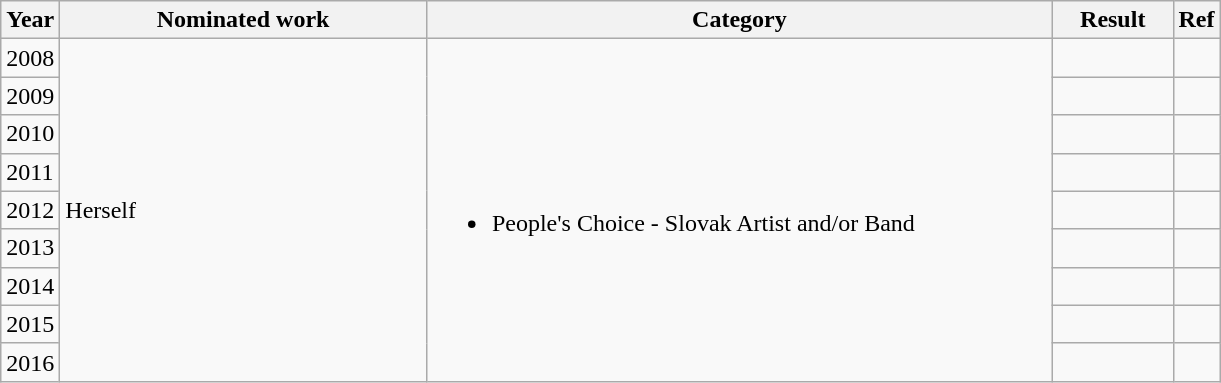<table class="wikitable">
<tr>
<th style="width:10px;">Year</th>
<th style="width:237px;">Nominated work</th>
<th style="width:410px;">Category</th>
<th style="width:73px;">Result</th>
<th>Ref</th>
</tr>
<tr>
<td>2008</td>
<td rowspan=9>Herself</td>
<td rowspan=9><br><ul><li>People's Choice - Slovak Artist and/or Band</li></ul></td>
<td></td>
<td align=center></td>
</tr>
<tr>
<td>2009</td>
<td></td>
<td align=center></td>
</tr>
<tr>
<td>2010</td>
<td></td>
<td align=center></td>
</tr>
<tr>
<td>2011</td>
<td></td>
<td align=center></td>
</tr>
<tr>
<td>2012</td>
<td></td>
<td align=center></td>
</tr>
<tr>
<td>2013</td>
<td></td>
<td align=center></td>
</tr>
<tr>
<td>2014</td>
<td></td>
<td align=center></td>
</tr>
<tr>
<td>2015</td>
<td></td>
<td align=center></td>
</tr>
<tr>
<td>2016</td>
<td></td>
<td align=center></td>
</tr>
</table>
